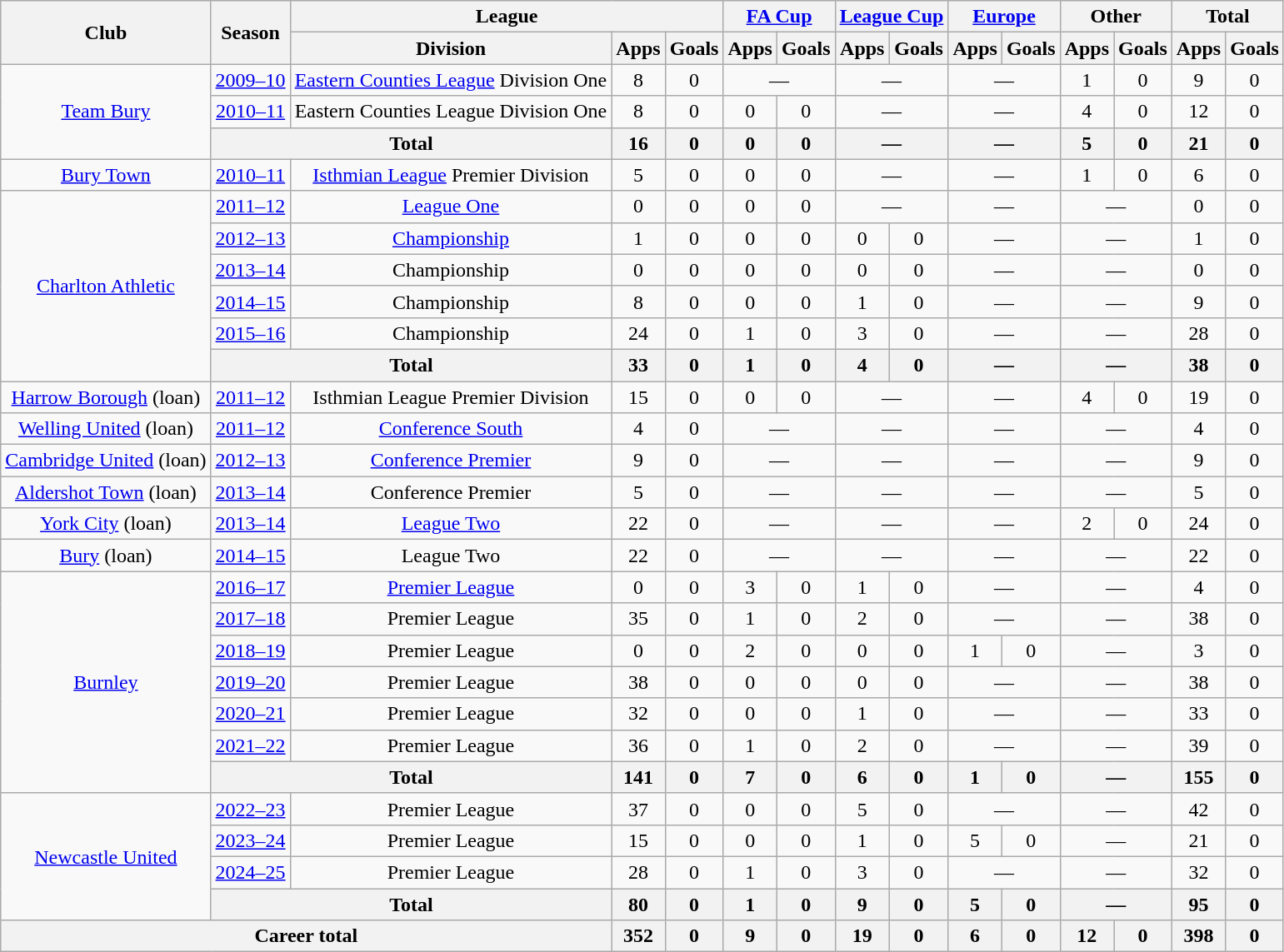<table class="wikitable" style="text-align: center;">
<tr>
<th rowspan="2">Club</th>
<th rowspan="2">Season</th>
<th colspan="3">League</th>
<th colspan="2"><a href='#'>FA Cup</a></th>
<th colspan="2"><a href='#'>League Cup</a></th>
<th colspan="2"><a href='#'>Europe</a></th>
<th colspan="2">Other</th>
<th colspan="2">Total</th>
</tr>
<tr>
<th>Division</th>
<th>Apps</th>
<th>Goals</th>
<th>Apps</th>
<th>Goals</th>
<th>Apps</th>
<th>Goals</th>
<th>Apps</th>
<th>Goals</th>
<th>Apps</th>
<th>Goals</th>
<th>Apps</th>
<th>Goals</th>
</tr>
<tr>
<td rowspan="3"><a href='#'>Team Bury</a></td>
<td><a href='#'>2009–10</a></td>
<td><a href='#'>Eastern Counties League</a> Division One</td>
<td>8</td>
<td>0</td>
<td colspan="2">—</td>
<td colspan="2">—</td>
<td colspan="2">—</td>
<td>1</td>
<td>0</td>
<td>9</td>
<td>0</td>
</tr>
<tr>
<td><a href='#'>2010–11</a></td>
<td>Eastern Counties League Division One</td>
<td>8</td>
<td>0</td>
<td>0</td>
<td>0</td>
<td colspan="2">—</td>
<td colspan="2">—</td>
<td>4</td>
<td>0</td>
<td>12</td>
<td>0</td>
</tr>
<tr>
<th colspan="2">Total</th>
<th>16</th>
<th>0</th>
<th>0</th>
<th>0</th>
<th colspan="2">—</th>
<th colspan="2">—</th>
<th>5</th>
<th>0</th>
<th>21</th>
<th>0</th>
</tr>
<tr>
<td><a href='#'>Bury Town</a></td>
<td><a href='#'>2010–11</a></td>
<td><a href='#'>Isthmian League</a> Premier Division</td>
<td>5</td>
<td>0</td>
<td>0</td>
<td>0</td>
<td colspan="2">—</td>
<td colspan="2">—</td>
<td>1</td>
<td>0</td>
<td>6</td>
<td>0</td>
</tr>
<tr>
<td rowspan="6"><a href='#'>Charlton Athletic</a></td>
<td><a href='#'>2011–12</a></td>
<td><a href='#'>League One</a></td>
<td>0</td>
<td>0</td>
<td>0</td>
<td>0</td>
<td colspan="2">—</td>
<td colspan="2">—</td>
<td colspan="2">—</td>
<td>0</td>
<td>0</td>
</tr>
<tr>
<td><a href='#'>2012–13</a></td>
<td><a href='#'>Championship</a></td>
<td>1</td>
<td>0</td>
<td>0</td>
<td>0</td>
<td>0</td>
<td>0</td>
<td colspan="2">—</td>
<td colspan="2">—</td>
<td>1</td>
<td>0</td>
</tr>
<tr>
<td><a href='#'>2013–14</a></td>
<td>Championship</td>
<td>0</td>
<td>0</td>
<td>0</td>
<td>0</td>
<td>0</td>
<td>0</td>
<td colspan="2">—</td>
<td colspan="2">—</td>
<td>0</td>
<td>0</td>
</tr>
<tr>
<td><a href='#'>2014–15</a></td>
<td>Championship</td>
<td>8</td>
<td>0</td>
<td>0</td>
<td>0</td>
<td>1</td>
<td>0</td>
<td colspan="2">—</td>
<td colspan="2">—</td>
<td>9</td>
<td>0</td>
</tr>
<tr>
<td><a href='#'>2015–16</a></td>
<td>Championship</td>
<td>24</td>
<td>0</td>
<td>1</td>
<td>0</td>
<td>3</td>
<td>0</td>
<td colspan="2">—</td>
<td colspan="2">—</td>
<td>28</td>
<td>0</td>
</tr>
<tr>
<th colspan="2">Total</th>
<th>33</th>
<th>0</th>
<th>1</th>
<th>0</th>
<th>4</th>
<th>0</th>
<th colspan="2">—</th>
<th colspan="2">—</th>
<th>38</th>
<th>0</th>
</tr>
<tr>
<td><a href='#'>Harrow Borough</a> (loan)</td>
<td><a href='#'>2011–12</a></td>
<td>Isthmian League Premier Division</td>
<td>15</td>
<td>0</td>
<td>0</td>
<td>0</td>
<td colspan="2">—</td>
<td colspan="2">—</td>
<td>4</td>
<td>0</td>
<td>19</td>
<td>0</td>
</tr>
<tr>
<td><a href='#'>Welling United</a> (loan)</td>
<td><a href='#'>2011–12</a></td>
<td><a href='#'>Conference South</a></td>
<td>4</td>
<td>0</td>
<td colspan="2">—</td>
<td colspan="2">—</td>
<td colspan="2">—</td>
<td colspan="2">—</td>
<td>4</td>
<td>0</td>
</tr>
<tr>
<td><a href='#'>Cambridge United</a> (loan)</td>
<td><a href='#'>2012–13</a></td>
<td><a href='#'>Conference Premier</a></td>
<td>9</td>
<td>0</td>
<td colspan="2">—</td>
<td colspan="2">—</td>
<td colspan="2">—</td>
<td colspan="2">—</td>
<td>9</td>
<td>0</td>
</tr>
<tr>
<td><a href='#'>Aldershot Town</a> (loan)</td>
<td><a href='#'>2013–14</a></td>
<td>Conference Premier</td>
<td>5</td>
<td>0</td>
<td colspan="2">—</td>
<td colspan="2">—</td>
<td colspan="2">—</td>
<td colspan="2">—</td>
<td>5</td>
<td>0</td>
</tr>
<tr>
<td><a href='#'>York City</a> (loan)</td>
<td><a href='#'>2013–14</a></td>
<td><a href='#'>League Two</a></td>
<td>22</td>
<td>0</td>
<td colspan="2">—</td>
<td colspan="2">—</td>
<td colspan="2">—</td>
<td>2</td>
<td>0</td>
<td>24</td>
<td>0</td>
</tr>
<tr>
<td><a href='#'>Bury</a> (loan)</td>
<td><a href='#'>2014–15</a></td>
<td>League Two</td>
<td>22</td>
<td>0</td>
<td colspan="2">—</td>
<td colspan="2">—</td>
<td colspan="2">—</td>
<td colspan="2">—</td>
<td>22</td>
<td>0</td>
</tr>
<tr>
<td rowspan="7"><a href='#'>Burnley</a></td>
<td><a href='#'>2016–17</a></td>
<td><a href='#'>Premier League</a></td>
<td>0</td>
<td>0</td>
<td>3</td>
<td>0</td>
<td>1</td>
<td>0</td>
<td colspan="2">—</td>
<td colspan="2">—</td>
<td>4</td>
<td>0</td>
</tr>
<tr>
<td><a href='#'>2017–18</a></td>
<td>Premier League</td>
<td>35</td>
<td>0</td>
<td>1</td>
<td>0</td>
<td>2</td>
<td>0</td>
<td colspan="2">—</td>
<td colspan="2">—</td>
<td>38</td>
<td>0</td>
</tr>
<tr>
<td><a href='#'>2018–19</a></td>
<td>Premier League</td>
<td>0</td>
<td>0</td>
<td>2</td>
<td>0</td>
<td>0</td>
<td>0</td>
<td>1</td>
<td>0</td>
<td colspan="2">—</td>
<td>3</td>
<td>0</td>
</tr>
<tr>
<td><a href='#'>2019–20</a></td>
<td>Premier League</td>
<td>38</td>
<td>0</td>
<td>0</td>
<td>0</td>
<td>0</td>
<td>0</td>
<td colspan="2">—</td>
<td colspan="2">—</td>
<td>38</td>
<td>0</td>
</tr>
<tr>
<td><a href='#'>2020–21</a></td>
<td>Premier League</td>
<td>32</td>
<td>0</td>
<td>0</td>
<td>0</td>
<td>1</td>
<td>0</td>
<td colspan="2">—</td>
<td colspan="2">—</td>
<td>33</td>
<td>0</td>
</tr>
<tr>
<td><a href='#'>2021–22</a></td>
<td>Premier League</td>
<td>36</td>
<td>0</td>
<td>1</td>
<td>0</td>
<td>2</td>
<td>0</td>
<td colspan="2">—</td>
<td colspan="2">—</td>
<td>39</td>
<td>0</td>
</tr>
<tr>
<th colspan="2">Total</th>
<th>141</th>
<th>0</th>
<th>7</th>
<th>0</th>
<th>6</th>
<th>0</th>
<th>1</th>
<th>0</th>
<th colspan="2">—</th>
<th>155</th>
<th>0</th>
</tr>
<tr>
<td rowspan="4"><a href='#'>Newcastle United</a></td>
<td><a href='#'>2022–23</a></td>
<td>Premier League</td>
<td>37</td>
<td>0</td>
<td>0</td>
<td>0</td>
<td>5</td>
<td>0</td>
<td colspan="2">—</td>
<td colspan="2">—</td>
<td>42</td>
<td>0</td>
</tr>
<tr>
<td><a href='#'>2023–24</a></td>
<td>Premier League</td>
<td>15</td>
<td>0</td>
<td>0</td>
<td>0</td>
<td>1</td>
<td>0</td>
<td>5</td>
<td>0</td>
<td colspan="2">—</td>
<td>21</td>
<td>0</td>
</tr>
<tr>
<td><a href='#'>2024–25</a></td>
<td>Premier League</td>
<td>28</td>
<td>0</td>
<td>1</td>
<td>0</td>
<td>3</td>
<td>0</td>
<td colspan="2">—</td>
<td colspan="2">—</td>
<td>32</td>
<td>0</td>
</tr>
<tr>
<th colspan="2">Total</th>
<th>80</th>
<th>0</th>
<th>1</th>
<th>0</th>
<th>9</th>
<th>0</th>
<th>5</th>
<th>0</th>
<th colspan="2">—</th>
<th>95</th>
<th>0</th>
</tr>
<tr>
<th colspan="3">Career total</th>
<th>352</th>
<th>0</th>
<th>9</th>
<th>0</th>
<th>19</th>
<th>0</th>
<th>6</th>
<th>0</th>
<th>12</th>
<th>0</th>
<th>398</th>
<th>0</th>
</tr>
</table>
